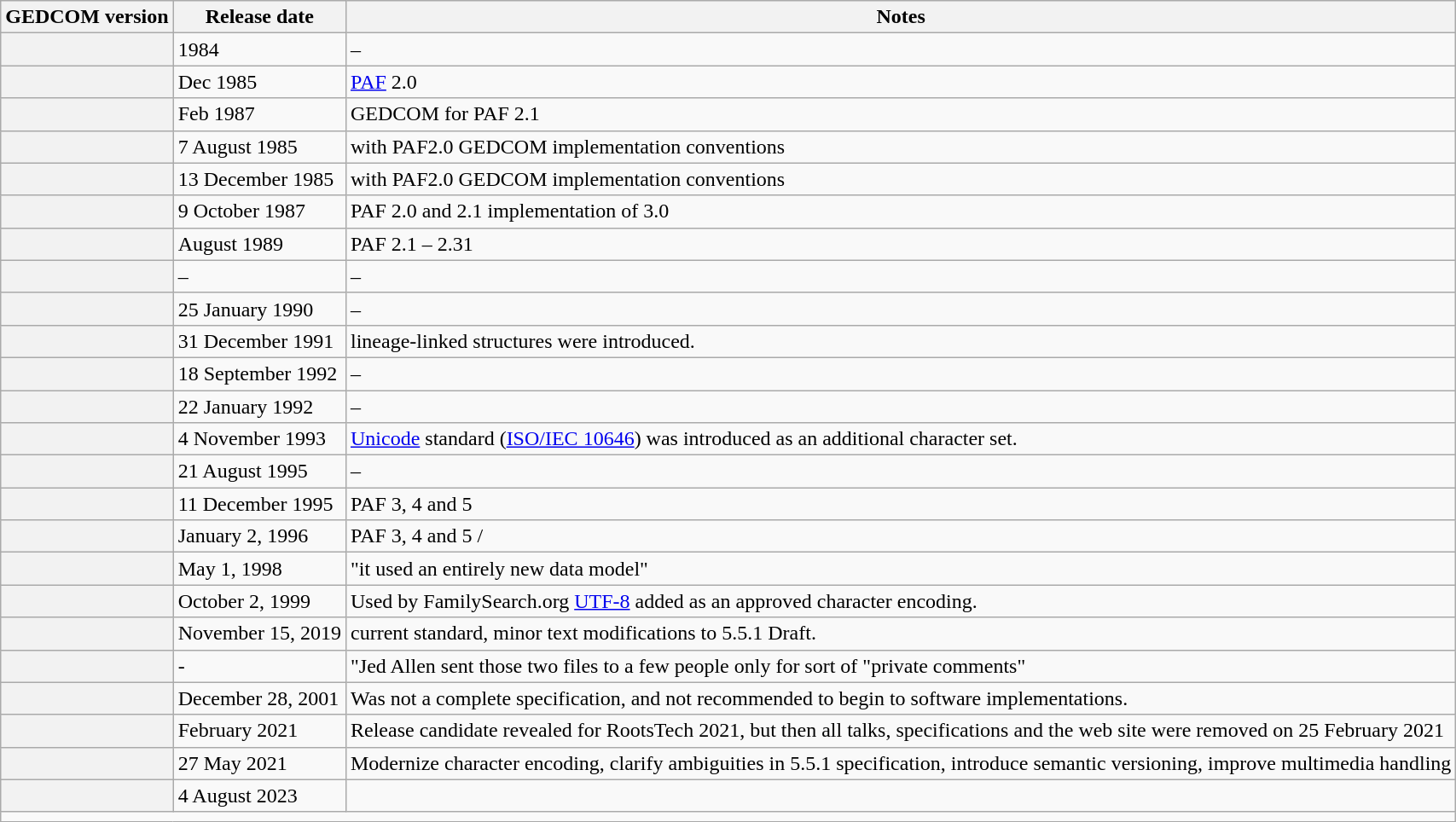<table class="wikitable">
<tr>
<th>GEDCOM version</th>
<th>Release date</th>
<th>Notes</th>
</tr>
<tr>
<th></th>
<td>1984</td>
<td>–</td>
</tr>
<tr>
<th></th>
<td>Dec 1985</td>
<td><a href='#'>PAF</a> 2.0</td>
</tr>
<tr>
<th></th>
<td>Feb 1987</td>
<td>GEDCOM for PAF 2.1</td>
</tr>
<tr>
<th></th>
<td>7 August 1985</td>
<td>with PAF2.0 GEDCOM implementation conventions</td>
</tr>
<tr>
<th></th>
<td>13 December 1985</td>
<td>with PAF2.0 GEDCOM implementation conventions</td>
</tr>
<tr>
<th></th>
<td>9 October 1987</td>
<td>PAF 2.0 and 2.1 implementation of 3.0</td>
</tr>
<tr>
<th></th>
<td>August 1989</td>
<td>PAF 2.1 – 2.31</td>
</tr>
<tr>
<th></th>
<td>–</td>
<td>–</td>
</tr>
<tr>
<th></th>
<td>25 January 1990</td>
<td>–</td>
</tr>
<tr>
<th></th>
<td>31 December 1991</td>
<td>lineage-linked structures were introduced.</td>
</tr>
<tr>
<th></th>
<td>18 September 1992</td>
<td>–</td>
</tr>
<tr>
<th></th>
<td>22 January 1992</td>
<td>–</td>
</tr>
<tr>
<th></th>
<td>4 November 1993</td>
<td><a href='#'>Unicode</a> standard (<a href='#'>ISO/IEC 10646</a>) was introduced as an additional character set.</td>
</tr>
<tr>
<th></th>
<td>21 August 1995</td>
<td>–</td>
</tr>
<tr>
<th></th>
<td>11 December 1995</td>
<td>PAF 3, 4 and 5</td>
</tr>
<tr>
<th></th>
<td>January 2, 1996</td>
<td>PAF 3, 4 and 5 / </td>
</tr>
<tr>
<th></th>
<td>May 1, 1998</td>
<td>"it used an entirely new data model"</td>
</tr>
<tr>
<th></th>
<td>October 2, 1999</td>
<td>Used by FamilySearch.org <a href='#'>UTF-8</a> added as an approved character encoding.</td>
</tr>
<tr>
<th></th>
<td>November 15, 2019</td>
<td>current standard, minor text modifications to 5.5.1 Draft.</td>
</tr>
<tr>
<th></th>
<td>-</td>
<td>"Jed Allen sent those two files to a few people only for sort of "private comments"</td>
</tr>
<tr>
<th></th>
<td>December 28, 2001</td>
<td>Was not a complete specification, and not recommended to begin to software implementations.</td>
</tr>
<tr>
<th></th>
<td>February 2021</td>
<td>Release candidate revealed for RootsTech 2021, but then all talks, specifications and the web site were removed on 25 February 2021</td>
</tr>
<tr>
<th></th>
<td>27 May 2021</td>
<td>Modernize character encoding, clarify ambiguities in 5.5.1 specification, introduce semantic versioning, improve multimedia handling</td>
</tr>
<tr>
<th></th>
<td>4 August 2023</td>
<td></td>
</tr>
<tr>
<td colspan="3"></td>
</tr>
</table>
